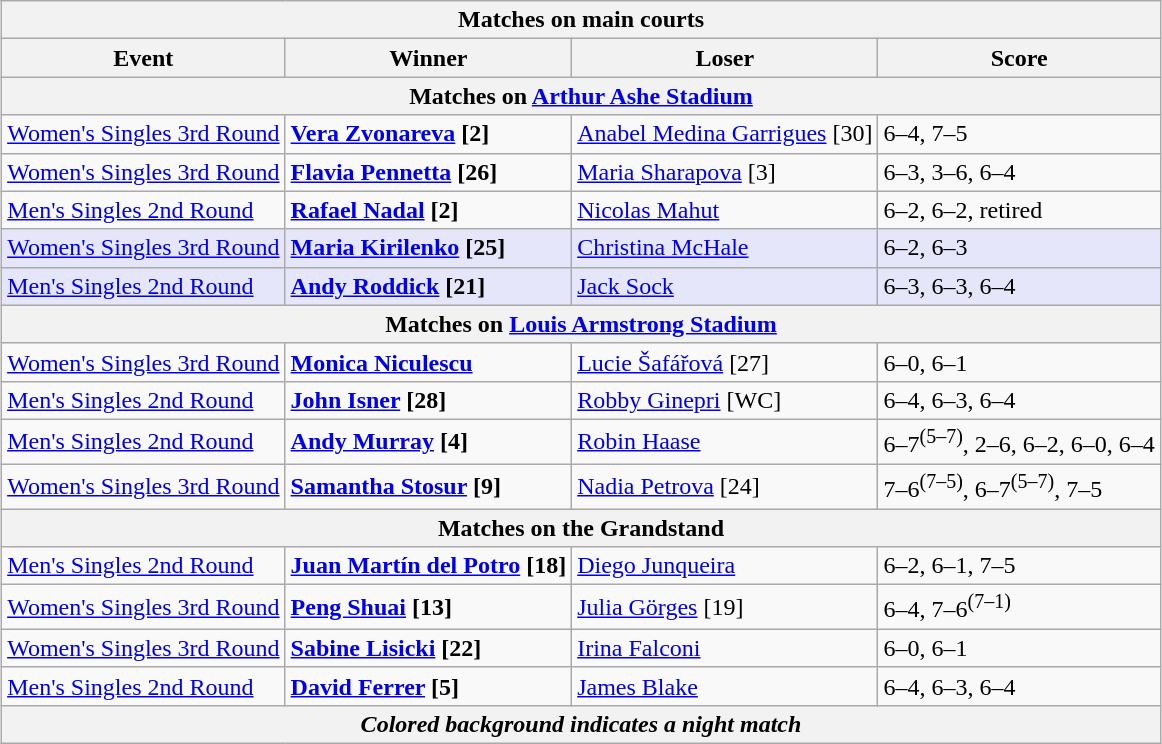<table class="wikitable collapsible uncollapsed" style=margin:auto>
<tr>
<th colspan=4><strong>Matches on main courts</strong></th>
</tr>
<tr>
<th>Event</th>
<th>Winner</th>
<th>Loser</th>
<th>Score</th>
</tr>
<tr>
<th colspan=4><strong>Matches on <a href='#'>Arthur Ashe Stadium</a></strong></th>
</tr>
<tr>
<td><a href='#'>Women's Singles 3rd Round</a></td>
<td> <strong><a href='#'>Vera Zvonareva</a> [2]</strong></td>
<td> <a href='#'>Anabel Medina Garrigues</a> [30]</td>
<td>6–4, 7–5</td>
</tr>
<tr>
<td><a href='#'>Women's Singles 3rd Round</a></td>
<td> <strong><a href='#'>Flavia Pennetta</a> [26]</strong></td>
<td> <a href='#'>Maria Sharapova</a> [3]</td>
<td>6–3, 3–6, 6–4</td>
</tr>
<tr>
<td><a href='#'>Men's Singles 2nd Round</a></td>
<td> <strong><a href='#'>Rafael Nadal</a> [2]</strong></td>
<td> <a href='#'>Nicolas Mahut</a></td>
<td>6–2, 6–2, retired</td>
</tr>
<tr bgcolor=lavender>
<td><a href='#'>Women's Singles 3rd Round</a></td>
<td> <strong><a href='#'>Maria Kirilenko</a> [25]</strong></td>
<td> <a href='#'>Christina McHale</a></td>
<td>6–2, 6–3</td>
</tr>
<tr bgcolor=lavender>
<td><a href='#'>Men's Singles 2nd Round</a></td>
<td> <strong><a href='#'>Andy Roddick</a> [21]</strong></td>
<td> <a href='#'>Jack Sock</a></td>
<td>6–3, 6–3, 6–4</td>
</tr>
<tr>
<th colspan=4><strong>Matches on <a href='#'>Louis Armstrong Stadium</a></strong></th>
</tr>
<tr>
<td><a href='#'>Women's Singles 3rd Round</a></td>
<td> <strong><a href='#'>Monica Niculescu</a></strong></td>
<td> <a href='#'>Lucie Šafářová</a> [27]</td>
<td>6–0, 6–1</td>
</tr>
<tr>
<td><a href='#'>Men's Singles 2nd Round</a></td>
<td> <strong><a href='#'>John Isner</a> [28]</strong></td>
<td> <a href='#'>Robby Ginepri</a> [WC]</td>
<td>6–4, 6–3, 6–4</td>
</tr>
<tr>
<td><a href='#'>Men's Singles 2nd Round</a></td>
<td> <strong><a href='#'>Andy Murray</a> [4]</strong></td>
<td> <a href='#'>Robin Haase</a></td>
<td>6–7<sup>(5–7)</sup>, 2–6, 6–2, 6–0, 6–4</td>
</tr>
<tr>
<td><a href='#'>Women's Singles 3rd Round</a></td>
<td> <strong><a href='#'>Samantha Stosur</a> [9]</strong></td>
<td> <a href='#'>Nadia Petrova</a> [24]</td>
<td>7–6<sup>(7–5)</sup>, 6–7<sup>(5–7)</sup>, 7–5</td>
</tr>
<tr>
<th colspan=4><strong>Matches on the Grandstand</strong></th>
</tr>
<tr>
<td><a href='#'>Men's Singles 2nd Round</a></td>
<td> <strong><a href='#'>Juan Martín del Potro</a> [18]</strong></td>
<td> <a href='#'>Diego Junqueira</a></td>
<td>6–2, 6–1, 7–5</td>
</tr>
<tr>
<td><a href='#'>Women's Singles 3rd Round</a></td>
<td> <strong><a href='#'>Peng Shuai</a> [13]</strong></td>
<td> <a href='#'>Julia Görges</a> [19]</td>
<td>6–4, 7–6<sup>(7–1)</sup></td>
</tr>
<tr>
<td><a href='#'>Women's Singles 3rd Round</a></td>
<td> <strong><a href='#'>Sabine Lisicki</a> [22]</strong></td>
<td> <a href='#'>Irina Falconi</a></td>
<td>6–0, 6–1</td>
</tr>
<tr>
<td><a href='#'>Men's Singles 2nd Round</a></td>
<td> <strong><a href='#'>David Ferrer</a> [5]</strong></td>
<td> <a href='#'>James Blake</a></td>
<td>6–4, 6–3, 6–4</td>
</tr>
<tr>
<th colspan=4><em>Colored background indicates a night match</em></th>
</tr>
</table>
